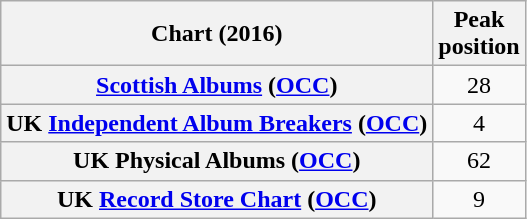<table class="wikitable plainrowheaders sortable">
<tr>
<th scope="col">Chart (2016)</th>
<th scope="col">Peak<br>position</th>
</tr>
<tr>
<th scope="row"><a href='#'>Scottish Albums</a> (<a href='#'>OCC</a>)</th>
<td align=center>28</td>
</tr>
<tr>
<th scope="row">UK <a href='#'>Independent Album Breakers</a> (<a href='#'>OCC</a>)</th>
<td align=center>4</td>
</tr>
<tr>
<th scope="row">UK Physical Albums (<a href='#'>OCC</a>)</th>
<td align=center>62</td>
</tr>
<tr>
<th scope="row">UK <a href='#'>Record Store Chart</a> (<a href='#'>OCC</a>)</th>
<td align=center>9</td>
</tr>
</table>
